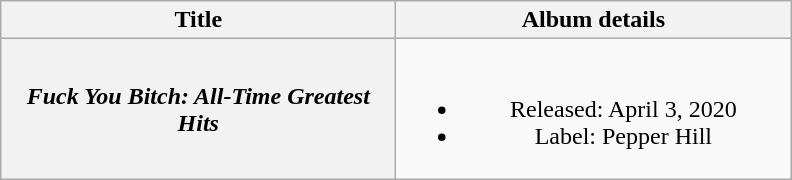<table class="wikitable plainrowheaders" style="text-align:center;">
<tr>
<th scope="col" style="width:16em;">Title</th>
<th scope="col" style="width:16em;">Album details</th>
</tr>
<tr>
<th scope="row"><em>Fuck You Bitch: All-Time Greatest Hits</th>
<td><br><ul><li>Released: April 3, 2020</li><li>Label: Pepper Hill</li></ul></td>
</tr>
</table>
